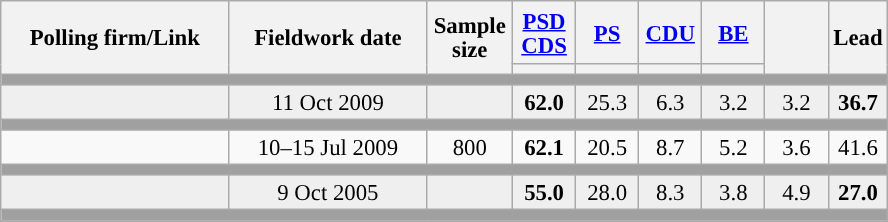<table class="wikitable collapsible sortable" style="text-align:center; font-size:95%; line-height:16px;">
<tr style="height:42px;">
<th style="width:145px;" rowspan="2">Polling firm/Link</th>
<th style="width:125px;" rowspan="2">Fieldwork date</th>
<th class="unsortable" style="width:50px;" rowspan="2">Sample size</th>
<th class="unsortable" style="width:35px;"><a href='#'>PSD</a><br><a href='#'>CDS</a></th>
<th class="unsortable" style="width:35px;"><a href='#'>PS</a></th>
<th class="unsortable" style="width:35px;"><a href='#'>CDU</a></th>
<th class="unsortable" style="width:35px;"><a href='#'>BE</a></th>
<th class="unsortable" style="width:35px;" rowspan="2"></th>
<th class="unsortable" style="width:30px;" rowspan="2">Lead</th>
</tr>
<tr>
<th class="unsortable" style="color:inherit;background:"></th>
<th class="unsortable" style="color:inherit;background:"></th>
<th class="unsortable" style="color:inherit;background:"></th>
<th class="unsortable" style="color:inherit;background:"></th>
</tr>
<tr>
<td colspan="13" style="background:#A0A0A0"></td>
</tr>
<tr style="background:#EFEFEF;">
<td><strong></strong></td>
<td data-sort-value="2019-10-06">11 Oct 2009</td>
<td></td>
<td><strong>62.0</strong><br></td>
<td>25.3<br></td>
<td>6.3<br></td>
<td>3.2<br></td>
<td>3.2<br></td>
<td style="background:"><strong>36.7</strong></td>
</tr>
<tr>
<td colspan="13" style="background:#A0A0A0"></td>
</tr>
<tr>
<td align="center"></td>
<td align="center">10–15 Jul 2009</td>
<td>800</td>
<td align="center" ><strong>62.1</strong></td>
<td align="center">20.5</td>
<td align="center">8.7</td>
<td align="center">5.2</td>
<td align="center">3.6</td>
<td style="background:">41.6</td>
</tr>
<tr>
<td colspan="13" style="background:#A0A0A0"></td>
</tr>
<tr style="background:#EFEFEF;">
<td><strong></strong></td>
<td data-sort-value="2019-10-06">9 Oct 2005</td>
<td></td>
<td><strong>55.0</strong><br></td>
<td>28.0<br></td>
<td>8.3<br></td>
<td>3.8<br></td>
<td>4.9<br></td>
<td style="background:"><strong>27.0</strong></td>
</tr>
<tr>
<td colspan="13" style="background:#A0A0A0"></td>
</tr>
<tr>
</tr>
</table>
